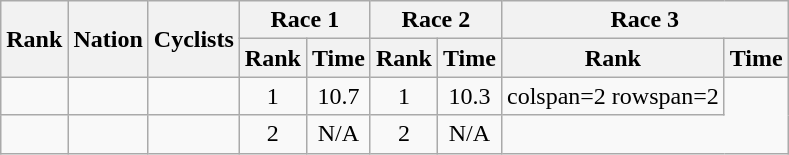<table class="wikitable sortable" style="text-align:center">
<tr>
<th rowspan=2>Rank</th>
<th rowspan=2>Nation</th>
<th rowspan=2>Cyclists</th>
<th colspan=2>Race 1</th>
<th colspan=2>Race 2</th>
<th colspan=2>Race 3</th>
</tr>
<tr>
<th>Rank</th>
<th>Time</th>
<th>Rank</th>
<th>Time</th>
<th>Rank</th>
<th>Time</th>
</tr>
<tr>
<td></td>
<td align=left></td>
<td align=left></td>
<td>1</td>
<td>10.7</td>
<td>1</td>
<td>10.3</td>
<td>colspan=2 rowspan=2 </td>
</tr>
<tr>
<td></td>
<td align=left></td>
<td align=left></td>
<td>2</td>
<td>N/A</td>
<td>2</td>
<td>N/A</td>
</tr>
</table>
